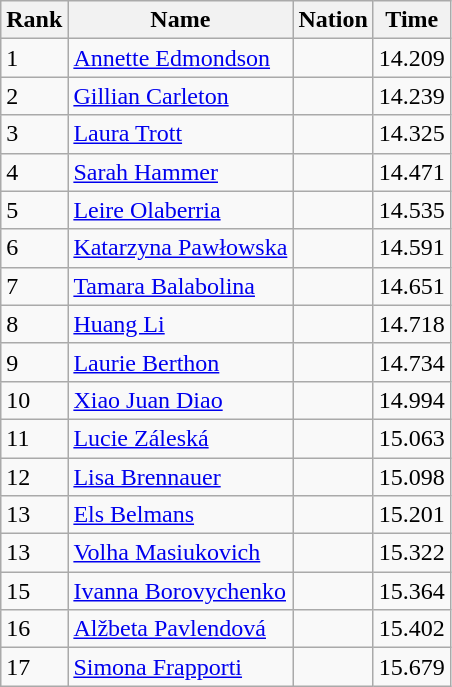<table class="wikitable sortable" style="text-align:left">
<tr>
<th>Rank</th>
<th>Name</th>
<th>Nation</th>
<th>Time</th>
</tr>
<tr>
<td>1</td>
<td><a href='#'>Annette Edmondson</a></td>
<td></td>
<td>14.209</td>
</tr>
<tr>
<td>2</td>
<td><a href='#'>Gillian Carleton</a></td>
<td></td>
<td>14.239</td>
</tr>
<tr>
<td>3</td>
<td><a href='#'>Laura Trott</a></td>
<td></td>
<td>14.325</td>
</tr>
<tr>
<td>4</td>
<td><a href='#'>Sarah Hammer</a></td>
<td></td>
<td>14.471</td>
</tr>
<tr>
<td>5</td>
<td><a href='#'>Leire Olaberria</a></td>
<td></td>
<td>14.535</td>
</tr>
<tr>
<td>6</td>
<td><a href='#'>Katarzyna Pawłowska</a></td>
<td></td>
<td>14.591</td>
</tr>
<tr>
<td>7</td>
<td><a href='#'>Tamara Balabolina</a></td>
<td></td>
<td>14.651</td>
</tr>
<tr>
<td>8</td>
<td><a href='#'>Huang Li</a></td>
<td></td>
<td>14.718</td>
</tr>
<tr>
<td>9</td>
<td><a href='#'>Laurie Berthon</a></td>
<td></td>
<td>14.734</td>
</tr>
<tr>
<td>10</td>
<td><a href='#'>Xiao Juan Diao</a></td>
<td></td>
<td>14.994</td>
</tr>
<tr>
<td>11</td>
<td><a href='#'>Lucie Záleská</a></td>
<td></td>
<td>15.063</td>
</tr>
<tr>
<td>12</td>
<td><a href='#'>Lisa Brennauer</a></td>
<td></td>
<td>15.098</td>
</tr>
<tr>
<td>13</td>
<td><a href='#'>Els Belmans</a></td>
<td></td>
<td>15.201</td>
</tr>
<tr>
<td>13</td>
<td><a href='#'>Volha Masiukovich</a></td>
<td></td>
<td>15.322</td>
</tr>
<tr>
<td>15</td>
<td><a href='#'>Ivanna Borovychenko</a></td>
<td></td>
<td>15.364</td>
</tr>
<tr>
<td>16</td>
<td><a href='#'>Alžbeta Pavlendová</a></td>
<td></td>
<td>15.402</td>
</tr>
<tr>
<td>17</td>
<td><a href='#'>Simona Frapporti</a></td>
<td></td>
<td>15.679</td>
</tr>
</table>
